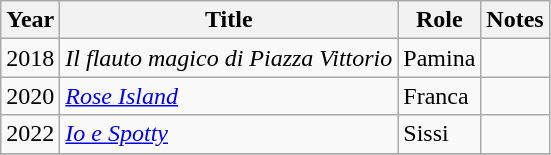<table class="wikitable sortable">
<tr>
<th>Year</th>
<th>Title</th>
<th>Role</th>
<th class="unsortable">Notes</th>
</tr>
<tr>
<td>2018</td>
<td><em>Il flauto magico di Piazza Vittorio</em></td>
<td>Pamina</td>
<td></td>
</tr>
<tr>
<td>2020</td>
<td><em><a href='#'>Rose Island</a></em></td>
<td>Franca</td>
<td></td>
</tr>
<tr>
<td>2022</td>
<td><em><a href='#'>Io e Spotty</a></em></td>
<td>Sissi</td>
<td></td>
</tr>
<tr>
</tr>
</table>
